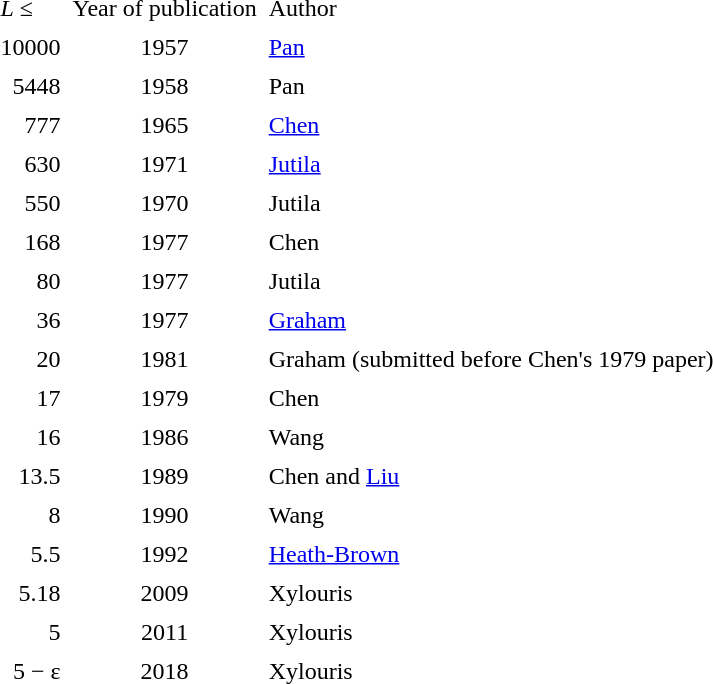<table cellpadding="3">
<tr>
<td><em>L</em> ≤</td>
<td>Year of publication</td>
<td>Author</td>
</tr>
<tr>
<td align="right">10000</td>
<td align="center">1957</td>
<td><a href='#'>Pan</a></td>
</tr>
<tr>
<td align="right">5448</td>
<td align="center">1958</td>
<td>Pan</td>
</tr>
<tr>
<td align="right">777</td>
<td align="center">1965</td>
<td><a href='#'>Chen</a></td>
</tr>
<tr>
<td align="right">630</td>
<td align="center">1971</td>
<td><a href='#'>Jutila</a></td>
</tr>
<tr>
<td align="right">550</td>
<td align="center">1970</td>
<td>Jutila</td>
</tr>
<tr>
<td align="right">168</td>
<td align="center">1977</td>
<td>Chen</td>
</tr>
<tr>
<td align="right">80</td>
<td align="center">1977</td>
<td>Jutila</td>
</tr>
<tr>
<td align="right">36</td>
<td align="center">1977</td>
<td><a href='#'>Graham</a></td>
</tr>
<tr>
<td align="right">20</td>
<td align="center">1981</td>
<td>Graham (submitted before Chen's 1979 paper)</td>
</tr>
<tr>
<td align="right">17</td>
<td align="center">1979</td>
<td>Chen</td>
</tr>
<tr>
<td align="right">16</td>
<td align="center">1986</td>
<td>Wang</td>
</tr>
<tr>
<td align="right">13.5</td>
<td align="center">1989</td>
<td>Chen and <a href='#'>Liu</a></td>
</tr>
<tr>
<td align="right">8</td>
<td align="center">1990</td>
<td>Wang</td>
</tr>
<tr>
<td align="right">5.5</td>
<td align="center">1992</td>
<td><a href='#'>Heath-Brown</a></td>
</tr>
<tr>
<td align="right">5.18</td>
<td align="center">2009</td>
<td>Xylouris</td>
</tr>
<tr>
<td align="right">5</td>
<td align="center">2011</td>
<td>Xylouris</td>
</tr>
<tr>
<td align="right">5 − ε</td>
<td align="center">2018</td>
<td>Xylouris</td>
</tr>
</table>
